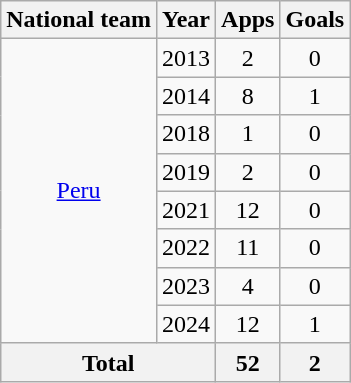<table class="wikitable" style="text-align:center">
<tr>
<th>National team</th>
<th>Year</th>
<th>Apps</th>
<th>Goals</th>
</tr>
<tr>
<td rowspan="8"><a href='#'>Peru</a></td>
<td>2013</td>
<td>2</td>
<td>0</td>
</tr>
<tr>
<td>2014</td>
<td>8</td>
<td>1</td>
</tr>
<tr>
<td>2018</td>
<td>1</td>
<td>0</td>
</tr>
<tr>
<td>2019</td>
<td>2</td>
<td>0</td>
</tr>
<tr>
<td>2021</td>
<td>12</td>
<td>0</td>
</tr>
<tr>
<td>2022</td>
<td>11</td>
<td>0</td>
</tr>
<tr>
<td>2023</td>
<td>4</td>
<td>0</td>
</tr>
<tr>
<td>2024</td>
<td>12</td>
<td>1</td>
</tr>
<tr>
<th colspan="2">Total</th>
<th>52</th>
<th>2</th>
</tr>
</table>
